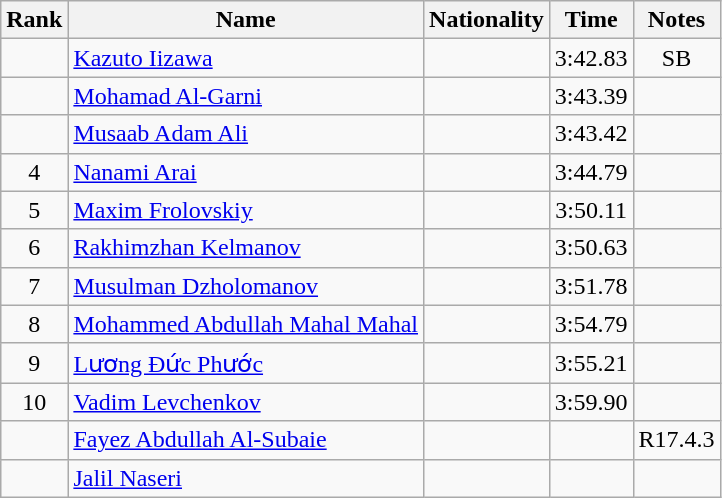<table class="wikitable sortable" style="text-align:center">
<tr>
<th>Rank</th>
<th>Name</th>
<th>Nationality</th>
<th>Time</th>
<th>Notes</th>
</tr>
<tr>
<td></td>
<td align=left><a href='#'>Kazuto Iizawa</a></td>
<td align=left></td>
<td>3:42.83</td>
<td>SB</td>
</tr>
<tr>
<td></td>
<td align=left><a href='#'>Mohamad Al-Garni</a></td>
<td align=left></td>
<td>3:43.39</td>
<td></td>
</tr>
<tr>
<td></td>
<td align=left><a href='#'>Musaab Adam Ali</a></td>
<td align=left></td>
<td>3:43.42</td>
<td></td>
</tr>
<tr>
<td>4</td>
<td align=left><a href='#'>Nanami Arai</a></td>
<td align=left></td>
<td>3:44.79</td>
<td></td>
</tr>
<tr>
<td>5</td>
<td align=left><a href='#'>Maxim Frolovskiy</a></td>
<td align=left></td>
<td>3:50.11</td>
<td></td>
</tr>
<tr>
<td>6</td>
<td align=left><a href='#'>Rakhimzhan Kelmanov</a></td>
<td align=left></td>
<td>3:50.63</td>
<td></td>
</tr>
<tr>
<td>7</td>
<td align=left><a href='#'>Musulman Dzholomanov</a></td>
<td align=left></td>
<td>3:51.78</td>
<td></td>
</tr>
<tr>
<td>8</td>
<td align=left><a href='#'>Mohammed Abdullah Mahal Mahal</a></td>
<td align=left></td>
<td>3:54.79</td>
<td></td>
</tr>
<tr>
<td>9</td>
<td align=left><a href='#'>Lương Đức Phước</a></td>
<td align=left></td>
<td>3:55.21</td>
<td></td>
</tr>
<tr>
<td>10</td>
<td align=left><a href='#'>Vadim Levchenkov</a></td>
<td align=left></td>
<td>3:59.90</td>
<td></td>
</tr>
<tr>
<td></td>
<td align=left><a href='#'>Fayez Abdullah Al-Subaie</a></td>
<td align=left></td>
<td></td>
<td>R17.4.3</td>
</tr>
<tr>
<td></td>
<td align=left><a href='#'>Jalil Naseri</a></td>
<td align=left></td>
<td></td>
<td></td>
</tr>
</table>
